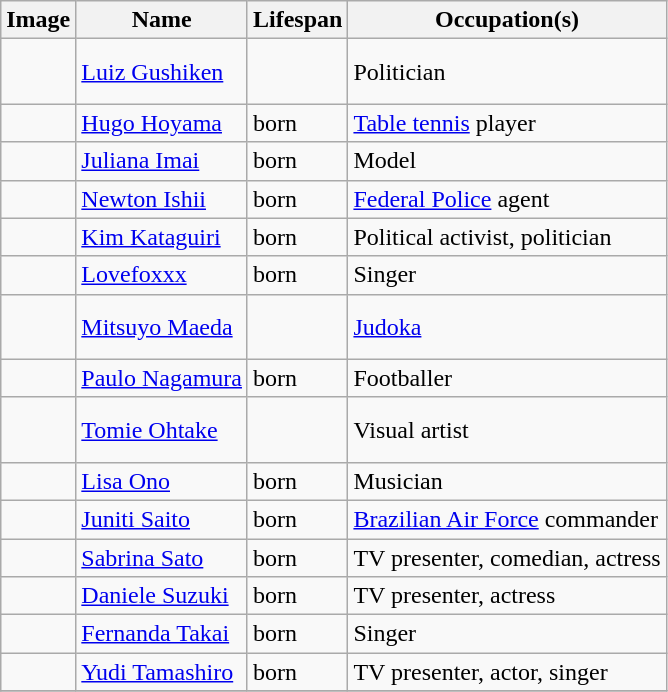<table class="wikitable sortable">
<tr>
<th>Image</th>
<th>Name</th>
<th>Lifespan</th>
<th>Occupation(s)</th>
</tr>
<tr>
<td></td>
<td><a href='#'>Luiz Gushiken</a></td>
<td align=center><br><br></td>
<td>Politician</td>
</tr>
<tr>
<td></td>
<td><a href='#'>Hugo Hoyama</a></td>
<td>born </td>
<td><a href='#'>Table tennis</a> player</td>
</tr>
<tr>
<td></td>
<td><a href='#'>Juliana Imai</a></td>
<td>born </td>
<td>Model</td>
</tr>
<tr>
<td></td>
<td><a href='#'>Newton Ishii</a></td>
<td>born </td>
<td><a href='#'>Federal Police</a> agent</td>
</tr>
<tr>
<td></td>
<td><a href='#'>Kim Kataguiri</a></td>
<td>born </td>
<td>Political activist, politician</td>
</tr>
<tr>
<td></td>
<td><a href='#'>Lovefoxxx</a></td>
<td>born </td>
<td>Singer</td>
</tr>
<tr>
<td></td>
<td><a href='#'>Mitsuyo Maeda</a></td>
<td align=center><br><br></td>
<td><a href='#'>Judoka</a></td>
</tr>
<tr>
<td></td>
<td><a href='#'>Paulo Nagamura</a></td>
<td>born </td>
<td>Footballer</td>
</tr>
<tr>
<td></td>
<td><a href='#'>Tomie Ohtake</a></td>
<td align=center><br><br></td>
<td>Visual artist</td>
</tr>
<tr>
<td></td>
<td><a href='#'>Lisa Ono</a></td>
<td>born </td>
<td>Musician</td>
</tr>
<tr>
<td></td>
<td><a href='#'>Juniti Saito</a></td>
<td>born </td>
<td><a href='#'>Brazilian Air Force</a> commander</td>
</tr>
<tr>
<td></td>
<td><a href='#'>Sabrina Sato</a></td>
<td>born </td>
<td>TV presenter, comedian, actress</td>
</tr>
<tr>
<td></td>
<td><a href='#'>Daniele Suzuki</a></td>
<td>born </td>
<td>TV presenter, actress</td>
</tr>
<tr>
<td></td>
<td><a href='#'>Fernanda Takai</a></td>
<td>born </td>
<td>Singer</td>
</tr>
<tr>
<td></td>
<td><a href='#'>Yudi Tamashiro</a></td>
<td>born </td>
<td>TV presenter, actor, singer</td>
</tr>
<tr>
</tr>
</table>
